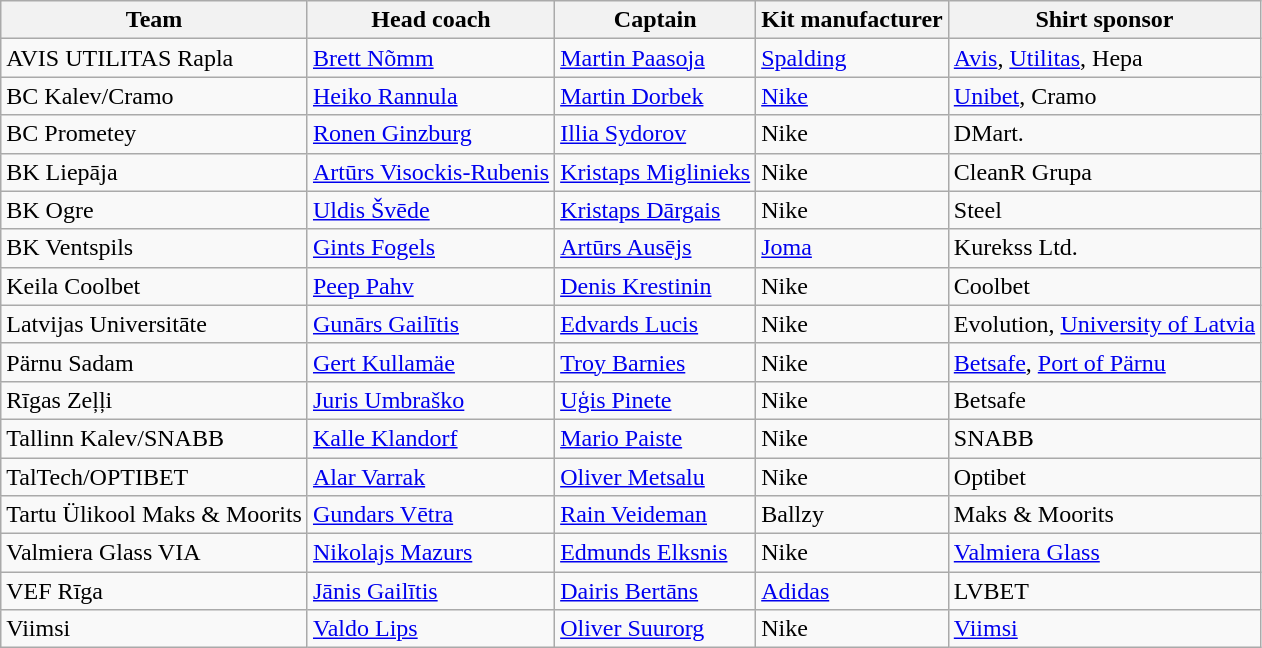<table class="wikitable sortable">
<tr>
<th>Team</th>
<th>Head coach</th>
<th>Captain</th>
<th>Kit manufacturer</th>
<th>Shirt sponsor</th>
</tr>
<tr>
<td> AVIS UTILITAS Rapla</td>
<td> <a href='#'>Brett Nõmm</a></td>
<td> <a href='#'>Martin Paasoja</a></td>
<td><a href='#'>Spalding</a></td>
<td><a href='#'>Avis</a>, <a href='#'>Utilitas</a>, Hepa</td>
</tr>
<tr>
<td> BC Kalev/Cramo</td>
<td> <a href='#'>Heiko Rannula</a></td>
<td> <a href='#'>Martin Dorbek</a></td>
<td><a href='#'>Nike</a></td>
<td><a href='#'>Unibet</a>, Cramo</td>
</tr>
<tr>
<td> BC Prometey</td>
<td> <a href='#'>Ronen Ginzburg</a></td>
<td> <a href='#'>Illia Sydorov</a></td>
<td>Nike</td>
<td>DMart.</td>
</tr>
<tr>
<td> BK Liepāja</td>
<td> <a href='#'>Artūrs Visockis-Rubenis</a></td>
<td> <a href='#'>Kristaps Miglinieks</a></td>
<td>Nike</td>
<td>CleanR Grupa</td>
</tr>
<tr>
<td> BK Ogre</td>
<td> <a href='#'>Uldis Švēde</a></td>
<td> <a href='#'>Kristaps Dārgais</a></td>
<td>Nike</td>
<td>Steel</td>
</tr>
<tr>
<td> BK Ventspils</td>
<td> <a href='#'>Gints Fogels</a></td>
<td> <a href='#'>Artūrs Ausējs</a></td>
<td><a href='#'>Joma</a></td>
<td>Kurekss Ltd.</td>
</tr>
<tr>
<td> Keila Coolbet</td>
<td> <a href='#'>Peep Pahv</a></td>
<td> <a href='#'>Denis Krestinin</a></td>
<td>Nike</td>
<td>Coolbet</td>
</tr>
<tr>
<td> Latvijas Universitāte</td>
<td> <a href='#'>Gunārs Gailītis</a></td>
<td> <a href='#'>Edvards Lucis</a></td>
<td>Nike</td>
<td>Evolution, <a href='#'>University of Latvia</a></td>
</tr>
<tr>
<td> Pärnu Sadam</td>
<td> <a href='#'>Gert Kullamäe</a></td>
<td> <a href='#'>Troy Barnies</a></td>
<td>Nike</td>
<td><a href='#'>Betsafe</a>, <a href='#'>Port of Pärnu</a></td>
</tr>
<tr>
<td> Rīgas Zeļļi</td>
<td> <a href='#'>Juris Umbraško</a></td>
<td> <a href='#'>Uģis Pinete</a></td>
<td>Nike</td>
<td>Betsafe</td>
</tr>
<tr>
<td> Tallinn Kalev/SNABB</td>
<td> <a href='#'>Kalle Klandorf</a></td>
<td> <a href='#'>Mario Paiste</a></td>
<td>Nike</td>
<td>SNABB</td>
</tr>
<tr>
<td> TalTech/OPTIBET</td>
<td> <a href='#'>Alar Varrak</a></td>
<td> <a href='#'>Oliver Metsalu</a></td>
<td>Nike</td>
<td>Optibet</td>
</tr>
<tr>
<td> Tartu Ülikool Maks & Moorits</td>
<td> <a href='#'>Gundars Vētra</a></td>
<td> <a href='#'>Rain Veideman</a></td>
<td>Ballzy</td>
<td>Maks & Moorits</td>
</tr>
<tr>
<td> Valmiera Glass VIA</td>
<td> <a href='#'>Nikolajs Mazurs</a></td>
<td> <a href='#'>Edmunds Elksnis</a></td>
<td>Nike</td>
<td><a href='#'>Valmiera Glass</a></td>
</tr>
<tr>
<td> VEF Rīga</td>
<td> <a href='#'>Jānis Gailītis</a></td>
<td> <a href='#'>Dairis Bertāns</a></td>
<td><a href='#'>Adidas</a></td>
<td>LVBET</td>
</tr>
<tr>
<td> Viimsi</td>
<td> <a href='#'>Valdo Lips</a></td>
<td> <a href='#'>Oliver Suurorg</a></td>
<td>Nike</td>
<td><a href='#'>Viimsi</a></td>
</tr>
</table>
